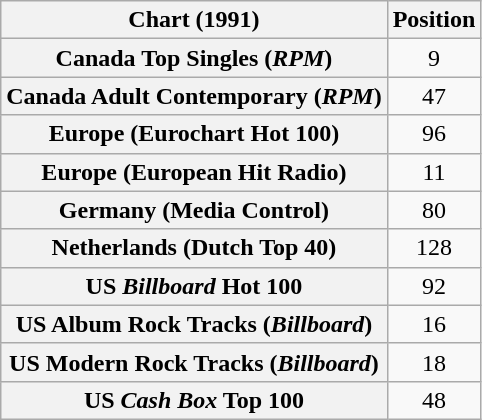<table class="wikitable sortable plainrowheaders" style="text-align:center">
<tr>
<th>Chart (1991)</th>
<th>Position</th>
</tr>
<tr>
<th scope="row">Canada Top Singles (<em>RPM</em>)</th>
<td>9</td>
</tr>
<tr>
<th scope="row">Canada Adult Contemporary (<em>RPM</em>)</th>
<td>47</td>
</tr>
<tr>
<th scope="row">Europe (Eurochart Hot 100)</th>
<td>96</td>
</tr>
<tr>
<th scope="row">Europe (European Hit Radio)</th>
<td>11</td>
</tr>
<tr>
<th scope="row">Germany (Media Control)</th>
<td>80</td>
</tr>
<tr>
<th scope="row">Netherlands (Dutch Top 40)</th>
<td>128</td>
</tr>
<tr>
<th scope="row">US <em>Billboard</em> Hot 100</th>
<td>92</td>
</tr>
<tr>
<th scope="row">US Album Rock Tracks (<em>Billboard</em>)</th>
<td>16</td>
</tr>
<tr>
<th scope="row">US Modern Rock Tracks (<em>Billboard</em>)</th>
<td>18</td>
</tr>
<tr>
<th scope="row">US <em>Cash Box</em> Top 100</th>
<td>48</td>
</tr>
</table>
